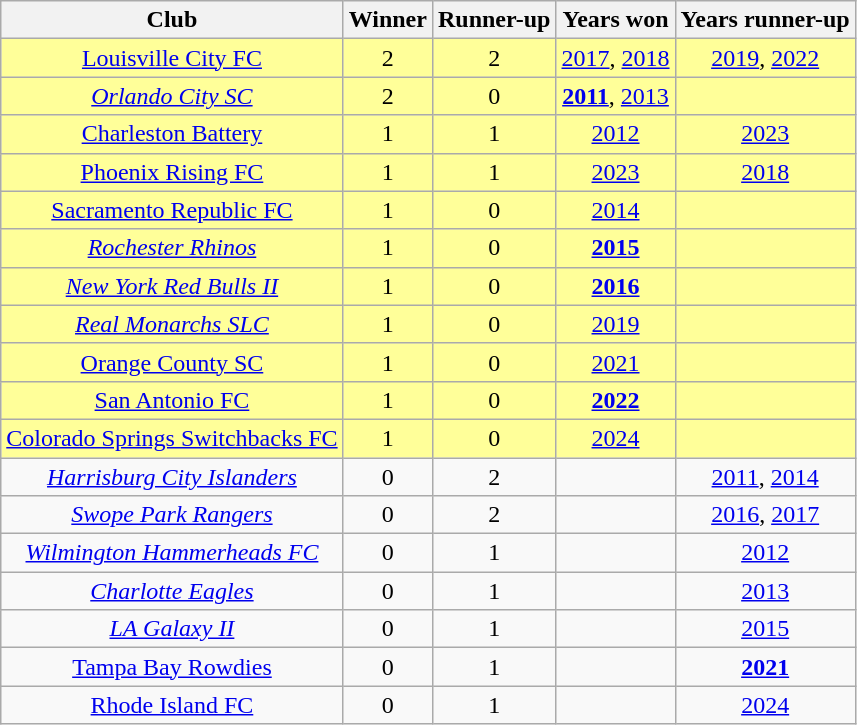<table class="wikitable" style=text-align:center;">
<tr>
<th>Club</th>
<th>Winner</th>
<th>Runner-up</th>
<th>Years won</th>
<th>Years runner-up</th>
</tr>
<tr bgcolor=#FFFF99>
<td><a href='#'>Louisville City FC</a></td>
<td>2</td>
<td>2</td>
<td><a href='#'>2017</a>, <a href='#'>2018</a></td>
<td><a href='#'>2019</a>, <a href='#'>2022</a></td>
</tr>
<tr bgcolor=#FFFF99>
<td><em><a href='#'>Orlando City SC</a></em></td>
<td>2</td>
<td>0</td>
<td><strong><a href='#'>2011</a></strong>, <a href='#'>2013</a></td>
<td></td>
</tr>
<tr bgcolor=#FFFF99>
<td><a href='#'>Charleston Battery</a></td>
<td>1</td>
<td>1</td>
<td><a href='#'>2012</a></td>
<td><a href='#'>2023</a></td>
</tr>
<tr bgcolor=#FFFF99>
<td><a href='#'>Phoenix Rising FC</a></td>
<td>1</td>
<td>1</td>
<td><a href='#'>2023</a></td>
<td><a href='#'>2018</a></td>
</tr>
<tr bgcolor=#FFFF99>
<td><a href='#'>Sacramento Republic FC</a></td>
<td>1</td>
<td>0</td>
<td><a href='#'>2014</a></td>
<td></td>
</tr>
<tr bgcolor=#FFFF99>
<td><em><a href='#'>Rochester Rhinos</a></em></td>
<td>1</td>
<td>0</td>
<td><strong><a href='#'>2015</a></strong></td>
<td></td>
</tr>
<tr bgcolor=#FFFF99>
<td><em><a href='#'>New York Red Bulls II</a></em></td>
<td>1</td>
<td>0</td>
<td><strong><a href='#'>2016</a></strong></td>
<td></td>
</tr>
<tr bgcolor=#FFFF99>
<td><em><a href='#'>Real Monarchs SLC</a></em></td>
<td>1</td>
<td>0</td>
<td><a href='#'>2019</a></td>
<td></td>
</tr>
<tr bgcolor=#FFFF99>
<td><a href='#'>Orange County SC</a></td>
<td>1</td>
<td>0</td>
<td><a href='#'>2021</a></td>
<td></td>
</tr>
<tr bgcolor=#FFFF99>
<td><a href='#'>San Antonio FC</a></td>
<td>1</td>
<td>0</td>
<td><strong><a href='#'>2022</a></strong></td>
<td></td>
</tr>
<tr bgcolor=#FFFF99>
<td><a href='#'>Colorado Springs Switchbacks FC</a></td>
<td>1</td>
<td>0</td>
<td><a href='#'>2024</a></td>
<td></td>
</tr>
<tr>
<td><em><a href='#'>Harrisburg City Islanders</a></em></td>
<td>0</td>
<td>2</td>
<td></td>
<td><a href='#'>2011</a>, <a href='#'>2014</a></td>
</tr>
<tr>
<td><em><a href='#'>Swope Park Rangers</a></em></td>
<td>0</td>
<td>2</td>
<td></td>
<td><a href='#'>2016</a>, <a href='#'>2017</a></td>
</tr>
<tr>
<td><em><a href='#'>Wilmington Hammerheads FC</a></em></td>
<td>0</td>
<td>1</td>
<td></td>
<td><a href='#'>2012</a></td>
</tr>
<tr>
<td><em><a href='#'>Charlotte Eagles</a></em></td>
<td>0</td>
<td>1</td>
<td></td>
<td><a href='#'>2013</a></td>
</tr>
<tr>
<td><em><a href='#'>LA Galaxy II</a></em></td>
<td>0</td>
<td>1</td>
<td></td>
<td><a href='#'>2015</a></td>
</tr>
<tr>
<td><a href='#'>Tampa Bay Rowdies</a></td>
<td>0</td>
<td>1</td>
<td></td>
<td><strong><a href='#'>2021</a></strong></td>
</tr>
<tr>
<td><a href='#'>Rhode Island FC</a></td>
<td>0</td>
<td>1</td>
<td></td>
<td><a href='#'>2024</a></td>
</tr>
</table>
